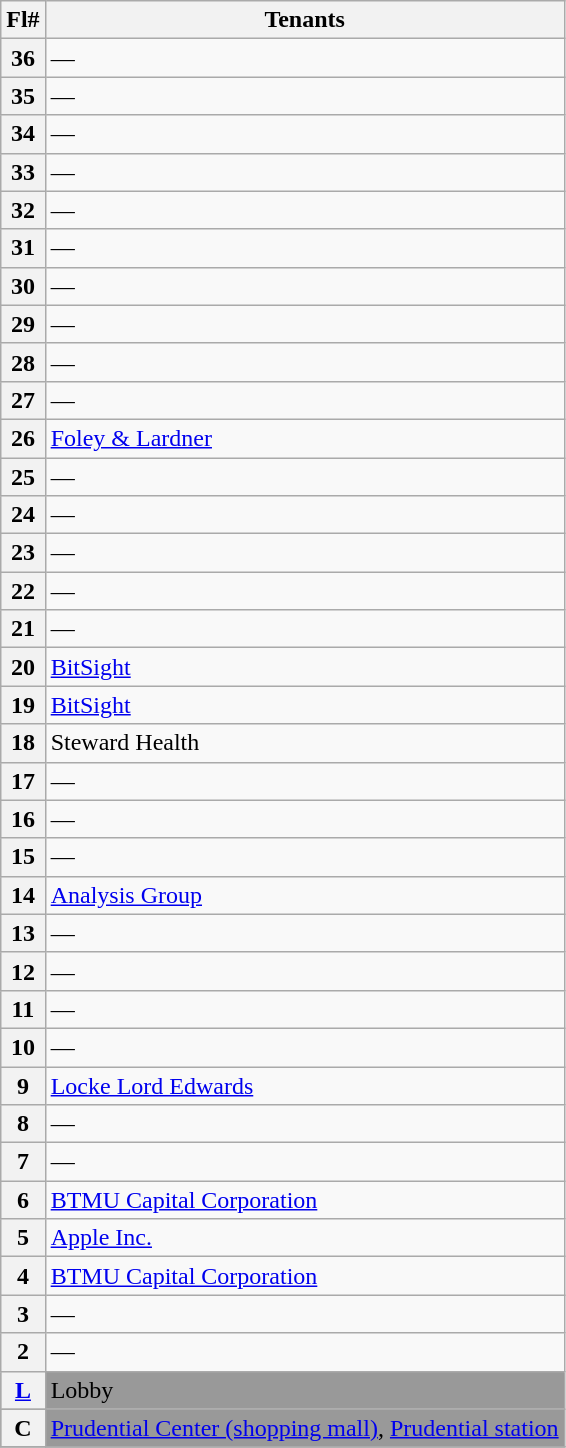<table class="wikitable">
<tr>
<th>Fl#</th>
<th>Tenants</th>
</tr>
<tr>
<th>36</th>
<td>—</td>
</tr>
<tr>
<th>35</th>
<td>—</td>
</tr>
<tr>
<th>34</th>
<td>—</td>
</tr>
<tr>
<th>33</th>
<td>—</td>
</tr>
<tr>
<th>32</th>
<td>—</td>
</tr>
<tr>
<th>31</th>
<td>—</td>
</tr>
<tr>
<th>30</th>
<td>—</td>
</tr>
<tr>
<th>29</th>
<td>—</td>
</tr>
<tr>
<th>28</th>
<td>—</td>
</tr>
<tr>
<th>27</th>
<td>—</td>
</tr>
<tr>
<th>26</th>
<td><a href='#'>Foley & Lardner</a></td>
</tr>
<tr>
<th>25</th>
<td>—</td>
</tr>
<tr>
<th>24</th>
<td>—</td>
</tr>
<tr>
<th>23</th>
<td>—</td>
</tr>
<tr>
<th>22</th>
<td>—</td>
</tr>
<tr>
<th>21</th>
<td>—</td>
</tr>
<tr>
<th>20</th>
<td><a href='#'>BitSight</a></td>
</tr>
<tr>
<th>19</th>
<td><a href='#'>BitSight</a></td>
</tr>
<tr>
<th>18</th>
<td>Steward Health</td>
</tr>
<tr>
<th>17</th>
<td>—</td>
</tr>
<tr>
<th>16</th>
<td>—</td>
</tr>
<tr>
<th>15</th>
<td>—</td>
</tr>
<tr>
<th>14</th>
<td><a href='#'>Analysis Group</a></td>
</tr>
<tr>
<th>13</th>
<td>—</td>
</tr>
<tr>
<th>12</th>
<td>—</td>
</tr>
<tr>
<th>11</th>
<td>—</td>
</tr>
<tr>
<th>10</th>
<td>—</td>
</tr>
<tr>
<th>9</th>
<td><a href='#'>Locke Lord Edwards</a></td>
</tr>
<tr>
<th>8</th>
<td>—</td>
</tr>
<tr>
<th>7</th>
<td>—</td>
</tr>
<tr>
<th>6</th>
<td><a href='#'>BTMU Capital Corporation</a></td>
</tr>
<tr>
<th>5</th>
<td><a href='#'>Apple Inc.</a></td>
</tr>
<tr>
<th>4</th>
<td><a href='#'>BTMU Capital Corporation</a></td>
</tr>
<tr>
<th>3</th>
<td>—</td>
</tr>
<tr>
<th>2</th>
<td>—</td>
</tr>
<tr style="background-color:#999999">
<th><a href='#'>L</a></th>
<td>Lobby</td>
</tr>
<tr style="background-color:#999999">
<th>C</th>
<td><a href='#'>Prudential Center (shopping mall)</a>, <a href='#'>Prudential station</a></td>
</tr>
<tr style="background-color:#999999">
</tr>
</table>
